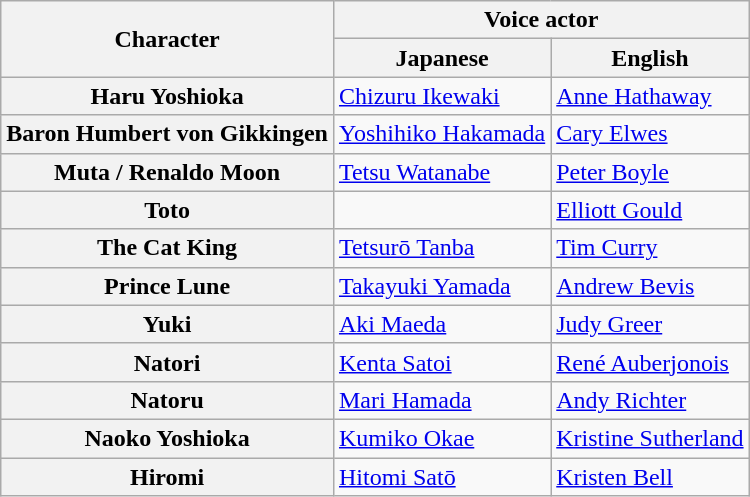<table class="wikitable plainrowheaders">
<tr>
<th scope="col" rowspan="2">Character</th>
<th scope="colgroup" colspan="2">Voice actor</th>
</tr>
<tr>
<th scope="col">Japanese</th>
<th scope="col">English</th>
</tr>
<tr>
<th scope="row">Haru Yoshioka</th>
<td><a href='#'>Chizuru Ikewaki</a></td>
<td><a href='#'>Anne Hathaway</a></td>
</tr>
<tr>
<th scope="row">Baron Humbert von Gikkingen</th>
<td><a href='#'>Yoshihiko Hakamada</a></td>
<td><a href='#'>Cary Elwes</a></td>
</tr>
<tr>
<th scope="row">Muta / Renaldo Moon</th>
<td><a href='#'>Tetsu Watanabe</a></td>
<td><a href='#'>Peter Boyle</a></td>
</tr>
<tr>
<th scope="row">Toto</th>
<td></td>
<td><a href='#'>Elliott Gould</a></td>
</tr>
<tr>
<th scope="row">The Cat King</th>
<td><a href='#'>Tetsurō Tanba</a></td>
<td><a href='#'>Tim Curry</a></td>
</tr>
<tr>
<th scope="row">Prince Lune</th>
<td><a href='#'>Takayuki Yamada</a></td>
<td><a href='#'>Andrew Bevis</a></td>
</tr>
<tr>
<th scope="row">Yuki</th>
<td><a href='#'>Aki Maeda</a></td>
<td><a href='#'>Judy Greer</a></td>
</tr>
<tr>
<th scope="row">Natori</th>
<td><a href='#'>Kenta Satoi</a></td>
<td><a href='#'>René Auberjonois</a></td>
</tr>
<tr>
<th scope="row">Natoru</th>
<td><a href='#'>Mari Hamada</a></td>
<td><a href='#'>Andy Richter</a></td>
</tr>
<tr>
<th scope="row">Naoko Yoshioka</th>
<td><a href='#'>Kumiko Okae</a></td>
<td><a href='#'>Kristine Sutherland</a></td>
</tr>
<tr>
<th scope="row">Hiromi</th>
<td><a href='#'>Hitomi Satō</a></td>
<td><a href='#'>Kristen Bell</a></td>
</tr>
</table>
